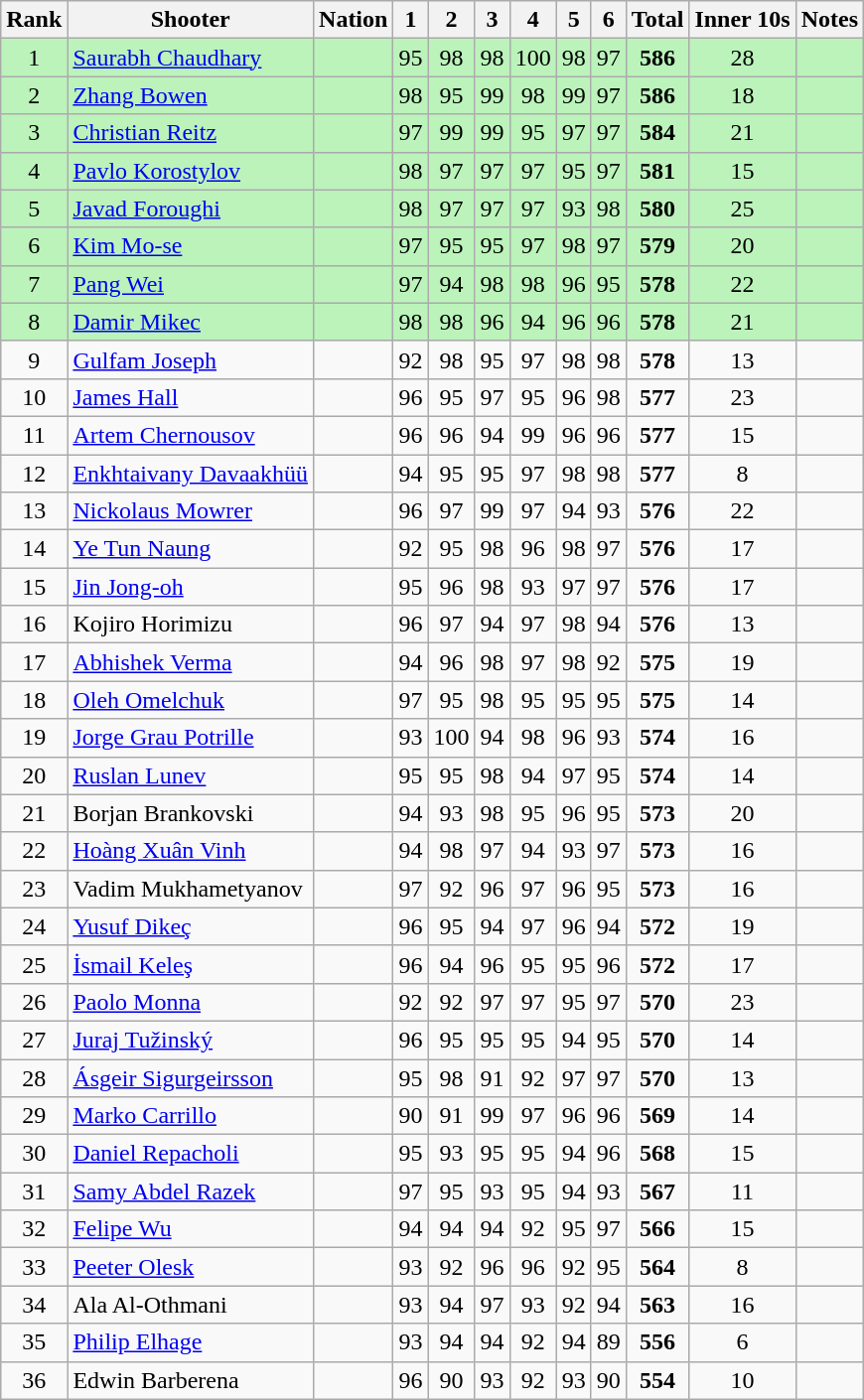<table class="wikitable sortable" style="text-align:center">
<tr>
<th>Rank</th>
<th>Shooter</th>
<th>Nation</th>
<th>1</th>
<th>2</th>
<th>3</th>
<th>4</th>
<th>5</th>
<th>6</th>
<th>Total</th>
<th>Inner 10s</th>
<th>Notes</th>
</tr>
<tr bgcolor=#bbf3bb>
<td>1</td>
<td align=left><a href='#'>Saurabh Chaudhary</a></td>
<td align=left></td>
<td>95</td>
<td>98</td>
<td>98</td>
<td>100</td>
<td>98</td>
<td>97</td>
<td><strong>586</strong></td>
<td>28</td>
<td></td>
</tr>
<tr bgcolor=#bbf3bb>
<td>2</td>
<td align=left><a href='#'>Zhang Bowen</a></td>
<td align=left></td>
<td>98</td>
<td>95</td>
<td>99</td>
<td>98</td>
<td>99</td>
<td>97</td>
<td><strong>586</strong></td>
<td>18</td>
<td></td>
</tr>
<tr bgcolor=#bbf3bb>
<td>3</td>
<td align=left><a href='#'>Christian Reitz</a></td>
<td align=left></td>
<td>97</td>
<td>99</td>
<td>99</td>
<td>95</td>
<td>97</td>
<td>97</td>
<td><strong>584</strong></td>
<td>21</td>
<td></td>
</tr>
<tr bgcolor=#bbf3bb>
<td>4</td>
<td align=left><a href='#'>Pavlo Korostylov</a></td>
<td align=left></td>
<td>98</td>
<td>97</td>
<td>97</td>
<td>97</td>
<td>95</td>
<td>97</td>
<td><strong>581</strong></td>
<td>15</td>
<td></td>
</tr>
<tr bgcolor=#bbf3bb>
<td>5</td>
<td align=left><a href='#'>Javad Foroughi</a></td>
<td align=left></td>
<td>98</td>
<td>97</td>
<td>97</td>
<td>97</td>
<td>93</td>
<td>98</td>
<td><strong>580</strong></td>
<td>25</td>
<td></td>
</tr>
<tr bgcolor=#bbf3bb>
<td>6</td>
<td align=left><a href='#'>Kim Mo-se</a></td>
<td align=left></td>
<td>97</td>
<td>95</td>
<td>95</td>
<td>97</td>
<td>98</td>
<td>97</td>
<td><strong>579</strong></td>
<td>20</td>
<td></td>
</tr>
<tr bgcolor=#bbf3bb>
<td>7</td>
<td align=left><a href='#'>Pang Wei</a></td>
<td align=left></td>
<td>97</td>
<td>94</td>
<td>98</td>
<td>98</td>
<td>96</td>
<td>95</td>
<td><strong>578</strong></td>
<td>22</td>
<td></td>
</tr>
<tr bgcolor=#bbf3bb>
<td>8</td>
<td align=left><a href='#'>Damir Mikec</a></td>
<td align=left></td>
<td>98</td>
<td>98</td>
<td>96</td>
<td>94</td>
<td>96</td>
<td>96</td>
<td><strong>578</strong></td>
<td>21</td>
<td></td>
</tr>
<tr>
<td>9</td>
<td align=left><a href='#'>Gulfam Joseph</a></td>
<td align=left></td>
<td>92</td>
<td>98</td>
<td>95</td>
<td>97</td>
<td>98</td>
<td>98</td>
<td><strong>578</strong></td>
<td>13</td>
<td></td>
</tr>
<tr>
<td>10</td>
<td align=left><a href='#'>James Hall</a></td>
<td align=left></td>
<td>96</td>
<td>95</td>
<td>97</td>
<td>95</td>
<td>96</td>
<td>98</td>
<td><strong>577</strong></td>
<td>23</td>
<td></td>
</tr>
<tr>
<td>11</td>
<td align=left><a href='#'>Artem Chernousov </a></td>
<td align=left></td>
<td>96</td>
<td>96</td>
<td>94</td>
<td>99</td>
<td>96</td>
<td>96</td>
<td><strong>577</strong></td>
<td>15</td>
<td></td>
</tr>
<tr>
<td>12</td>
<td align=left><a href='#'>Enkhtaivany Davaakhüü</a></td>
<td align=left></td>
<td>94</td>
<td>95</td>
<td>95</td>
<td>97</td>
<td>98</td>
<td>98</td>
<td><strong>577</strong></td>
<td>8</td>
<td></td>
</tr>
<tr>
<td>13</td>
<td align=left><a href='#'>Nickolaus Mowrer</a></td>
<td align=left></td>
<td>96</td>
<td>97</td>
<td>99</td>
<td>97</td>
<td>94</td>
<td>93</td>
<td><strong>576</strong></td>
<td>22</td>
<td></td>
</tr>
<tr>
<td>14</td>
<td align=left><a href='#'>Ye Tun Naung</a></td>
<td align=left></td>
<td>92</td>
<td>95</td>
<td>98</td>
<td>96</td>
<td>98</td>
<td>97</td>
<td><strong>576</strong></td>
<td>17</td>
<td></td>
</tr>
<tr>
<td>15</td>
<td align=left><a href='#'>Jin Jong-oh</a></td>
<td align=left></td>
<td>95</td>
<td>96</td>
<td>98</td>
<td>93</td>
<td>97</td>
<td>97</td>
<td><strong>576</strong></td>
<td>17</td>
<td></td>
</tr>
<tr>
<td>16</td>
<td align=left>Kojiro Horimizu</td>
<td align=left></td>
<td>96</td>
<td>97</td>
<td>94</td>
<td>97</td>
<td>98</td>
<td>94</td>
<td><strong>576</strong></td>
<td>13</td>
<td></td>
</tr>
<tr>
<td>17</td>
<td align=left><a href='#'>Abhishek Verma</a></td>
<td align=left></td>
<td>94</td>
<td>96</td>
<td>98</td>
<td>97</td>
<td>98</td>
<td>92</td>
<td><strong>575</strong></td>
<td>19</td>
<td></td>
</tr>
<tr>
<td>18</td>
<td align=left><a href='#'>Oleh Omelchuk</a></td>
<td align=left></td>
<td>97</td>
<td>95</td>
<td>98</td>
<td>95</td>
<td>95</td>
<td>95</td>
<td><strong>575</strong></td>
<td>14</td>
<td></td>
</tr>
<tr>
<td>19</td>
<td align=left><a href='#'>Jorge Grau Potrille</a></td>
<td align=left></td>
<td>93</td>
<td>100</td>
<td>94</td>
<td>98</td>
<td>96</td>
<td>93</td>
<td><strong>574</strong></td>
<td>16</td>
<td></td>
</tr>
<tr>
<td>20</td>
<td align=left><a href='#'>Ruslan Lunev</a></td>
<td align=left></td>
<td>95</td>
<td>95</td>
<td>98</td>
<td>94</td>
<td>97</td>
<td>95</td>
<td><strong>574</strong></td>
<td>14</td>
<td></td>
</tr>
<tr>
<td>21</td>
<td align=left>Borjan Brankovski</td>
<td align=left></td>
<td>94</td>
<td>93</td>
<td>98</td>
<td>95</td>
<td>96</td>
<td>95</td>
<td><strong>573</strong></td>
<td>20</td>
<td></td>
</tr>
<tr>
<td>22</td>
<td align=left><a href='#'>Hoàng Xuân Vinh</a></td>
<td align=left></td>
<td>94</td>
<td>98</td>
<td>97</td>
<td>94</td>
<td>93</td>
<td>97</td>
<td><strong>573</strong></td>
<td>16</td>
<td></td>
</tr>
<tr>
<td>23</td>
<td align=left>Vadim Mukhametyanov</td>
<td align=left></td>
<td>97</td>
<td>92</td>
<td>96</td>
<td>97</td>
<td>96</td>
<td>95</td>
<td><strong>573</strong></td>
<td>16</td>
<td></td>
</tr>
<tr>
<td>24</td>
<td align=left><a href='#'>Yusuf Dikeç</a></td>
<td align=left></td>
<td>96</td>
<td>95</td>
<td>94</td>
<td>97</td>
<td>96</td>
<td>94</td>
<td><strong>572</strong></td>
<td>19</td>
<td></td>
</tr>
<tr>
<td>25</td>
<td align=left><a href='#'>İsmail Keleş</a></td>
<td align=left></td>
<td>96</td>
<td>94</td>
<td>96</td>
<td>95</td>
<td>95</td>
<td>96</td>
<td><strong>572</strong></td>
<td>17</td>
<td></td>
</tr>
<tr>
<td>26</td>
<td align=left><a href='#'>Paolo Monna</a></td>
<td align=left></td>
<td>92</td>
<td>92</td>
<td>97</td>
<td>97</td>
<td>95</td>
<td>97</td>
<td><strong>570</strong></td>
<td>23</td>
<td></td>
</tr>
<tr>
<td>27</td>
<td align=left><a href='#'>Juraj Tužinský</a></td>
<td align=left></td>
<td>96</td>
<td>95</td>
<td>95</td>
<td>95</td>
<td>94</td>
<td>95</td>
<td><strong>570</strong></td>
<td>14</td>
<td></td>
</tr>
<tr>
<td>28</td>
<td align=left><a href='#'>Ásgeir Sigurgeirsson</a></td>
<td align=left></td>
<td>95</td>
<td>98</td>
<td>91</td>
<td>92</td>
<td>97</td>
<td>97</td>
<td><strong>570</strong></td>
<td>13</td>
<td></td>
</tr>
<tr>
<td>29</td>
<td align=left><a href='#'>Marko Carrillo</a></td>
<td align=left></td>
<td>90</td>
<td>91</td>
<td>99</td>
<td>97</td>
<td>96</td>
<td>96</td>
<td><strong>569</strong></td>
<td>14</td>
<td></td>
</tr>
<tr>
<td>30</td>
<td align=left><a href='#'>Daniel Repacholi</a></td>
<td align=left></td>
<td>95</td>
<td>93</td>
<td>95</td>
<td>95</td>
<td>94</td>
<td>96</td>
<td><strong>568</strong></td>
<td>15</td>
<td></td>
</tr>
<tr>
<td>31</td>
<td align=left><a href='#'>Samy Abdel Razek</a></td>
<td align=left></td>
<td>97</td>
<td>95</td>
<td>93</td>
<td>95</td>
<td>94</td>
<td>93</td>
<td><strong>567</strong></td>
<td>11</td>
<td></td>
</tr>
<tr>
<td>32</td>
<td align=left><a href='#'>Felipe Wu</a></td>
<td align=left></td>
<td>94</td>
<td>94</td>
<td>94</td>
<td>92</td>
<td>95</td>
<td>97</td>
<td><strong>566</strong></td>
<td>15</td>
<td></td>
</tr>
<tr>
<td>33</td>
<td align=left><a href='#'>Peeter Olesk</a></td>
<td align=left></td>
<td>93</td>
<td>92</td>
<td>96</td>
<td>96</td>
<td>92</td>
<td>95</td>
<td><strong>564</strong></td>
<td>8</td>
<td></td>
</tr>
<tr>
<td>34</td>
<td align=left>Ala Al-Othmani</td>
<td align=left></td>
<td>93</td>
<td>94</td>
<td>97</td>
<td>93</td>
<td>92</td>
<td>94</td>
<td><strong>563</strong></td>
<td>16</td>
<td></td>
</tr>
<tr>
<td>35</td>
<td align=left><a href='#'>Philip Elhage</a></td>
<td align=left></td>
<td>93</td>
<td>94</td>
<td>94</td>
<td>92</td>
<td>94</td>
<td>89</td>
<td><strong>556</strong></td>
<td>6</td>
<td></td>
</tr>
<tr>
<td>36</td>
<td align=left>Edwin Barberena</td>
<td align=left></td>
<td>96</td>
<td>90</td>
<td>93</td>
<td>92</td>
<td>93</td>
<td>90</td>
<td><strong>554</strong></td>
<td>10</td>
<td></td>
</tr>
</table>
